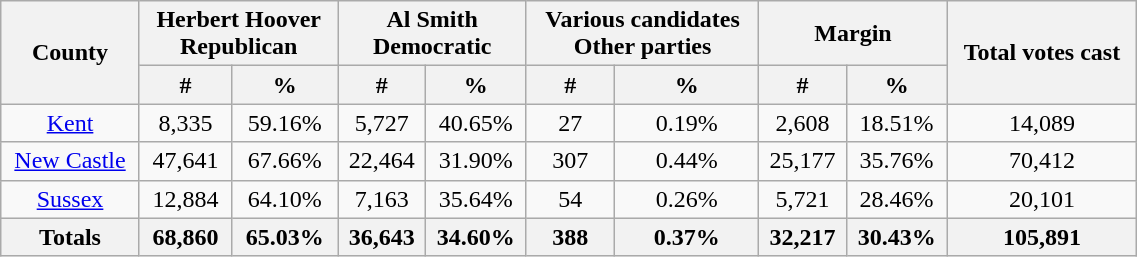<table width="60%"  class="wikitable sortable" style="text-align:center">
<tr>
<th style="text-align:center;" rowspan="2">County</th>
<th style="text-align:center;" colspan="2">Herbert Hoover<br>Republican</th>
<th style="text-align:center;" colspan="2">Al Smith<br>Democratic</th>
<th style="text-align:center;" colspan="2">Various candidates<br>Other parties</th>
<th style="text-align:center;" colspan="2">Margin</th>
<th style="text-align:center;" rowspan="2">Total votes cast</th>
</tr>
<tr>
<th style="text-align:center;" data-sort-type="number">#</th>
<th style="text-align:center;" data-sort-type="number">%</th>
<th style="text-align:center;" data-sort-type="number">#</th>
<th style="text-align:center;" data-sort-type="number">%</th>
<th style="text-align:center;" data-sort-type="number">#</th>
<th style="text-align:center;" data-sort-type="number">%</th>
<th style="text-align:center;" data-sort-type="number">#</th>
<th style="text-align:center;" data-sort-type="number">%</th>
</tr>
<tr style="text-align:center;">
<td><a href='#'>Kent</a></td>
<td>8,335</td>
<td>59.16%</td>
<td>5,727</td>
<td>40.65%</td>
<td>27</td>
<td>0.19%</td>
<td>2,608</td>
<td>18.51%</td>
<td>14,089</td>
</tr>
<tr style="text-align:center;">
<td><a href='#'>New Castle</a></td>
<td>47,641</td>
<td>67.66%</td>
<td>22,464</td>
<td>31.90%</td>
<td>307</td>
<td>0.44%</td>
<td>25,177</td>
<td>35.76%</td>
<td>70,412</td>
</tr>
<tr style="text-align:center;">
<td><a href='#'>Sussex</a></td>
<td>12,884</td>
<td>64.10%</td>
<td>7,163</td>
<td>35.64%</td>
<td>54</td>
<td>0.26%</td>
<td>5,721</td>
<td>28.46%</td>
<td>20,101</td>
</tr>
<tr>
<th>Totals</th>
<th>68,860</th>
<th>65.03%</th>
<th>36,643</th>
<th>34.60%</th>
<th>388</th>
<th>0.37%</th>
<th>32,217</th>
<th>30.43%</th>
<th>105,891</th>
</tr>
</table>
